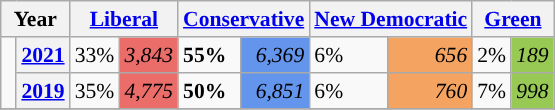<table class="wikitable" style="float:right; width:400; font-size:90%; margin-left:1em;">
<tr>
<th colspan="2" scope="col">Year</th>
<th colspan="2" scope="col"><a href='#'>Liberal</a></th>
<th colspan="2" scope="col"><a href='#'>Conservative</a></th>
<th colspan="2" scope="col"><a href='#'>New Democratic</a></th>
<th colspan="2" scope="col"><a href='#'>Green</a></th>
</tr>
<tr>
<td rowspan="2" style="width: 0.25em; background-color: "></td>
<th><a href='#'>2021</a></th>
<td>33%</td>
<td style="text-align:right; background:#EA6D6A;"><em>3,843</em></td>
<td><strong>55%</strong></td>
<td style="text-align:right; background:#6495ED;"><em>6,369</em></td>
<td>6%</td>
<td style="text-align:right; background:#F4A460;"><em>656</em></td>
<td>2%</td>
<td style="text-align:right; background:#99C955;"><em>189</em></td>
</tr>
<tr>
<th><a href='#'>2019</a></th>
<td>35%</td>
<td style="text-align:right; background:#EA6D6A;"><em>4,775</em></td>
<td><strong>50%</strong></td>
<td style="text-align:right; background:#6495ED;"><em>6,851</em></td>
<td>6%</td>
<td style="text-align:right; background:#F4A460;"><em>760</em></td>
<td>7%</td>
<td style="text-align:right; background:#99C955;"><em>998</em></td>
</tr>
<tr>
</tr>
</table>
